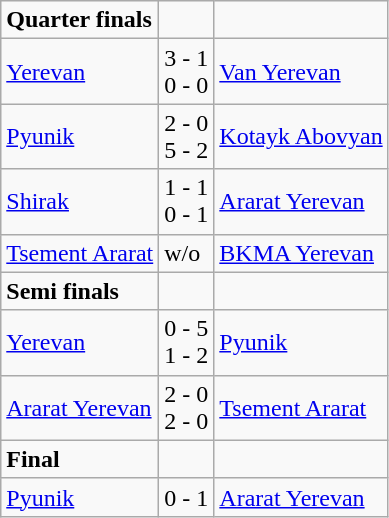<table class="wikitable">
<tr>
<td><strong>Quarter finals</strong></td>
<td></td>
<td></td>
</tr>
<tr>
<td><a href='#'>Yerevan</a></td>
<td>3 - 1<br>0 - 0</td>
<td><a href='#'>Van Yerevan</a></td>
</tr>
<tr>
<td><a href='#'>Pyunik</a></td>
<td>2 - 0<br>5 - 2</td>
<td><a href='#'>Kotayk Abovyan</a></td>
</tr>
<tr>
<td><a href='#'>Shirak</a></td>
<td>1 - 1<br>0 - 1</td>
<td><a href='#'>Ararat Yerevan</a></td>
</tr>
<tr>
<td><a href='#'>Tsement Ararat</a></td>
<td>w/o</td>
<td><a href='#'>BKMA Yerevan</a></td>
</tr>
<tr>
<td><strong>Semi finals</strong></td>
<td></td>
<td></td>
</tr>
<tr>
<td><a href='#'>Yerevan</a></td>
<td>0 - 5<br>1 - 2</td>
<td><a href='#'>Pyunik</a></td>
</tr>
<tr>
<td><a href='#'>Ararat Yerevan</a></td>
<td>2 - 0<br>2 - 0</td>
<td><a href='#'>Tsement Ararat</a></td>
</tr>
<tr>
<td><strong>Final</strong></td>
<td></td>
<td></td>
</tr>
<tr>
<td><a href='#'>Pyunik</a></td>
<td>0 - 1</td>
<td><a href='#'>Ararat Yerevan</a></td>
</tr>
</table>
